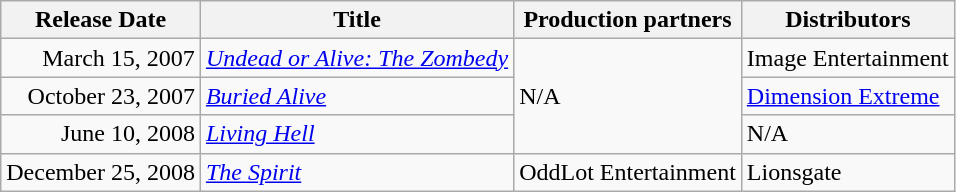<table class="wikitable sortable">
<tr>
<th>Release Date</th>
<th>Title</th>
<th>Production partners</th>
<th>Distributors</th>
</tr>
<tr>
<td style="text-align:right;">March 15, 2007</td>
<td><em><a href='#'>Undead or Alive: The Zombedy</a></em></td>
<td rowspan=3>N/A</td>
<td>Image Entertainment</td>
</tr>
<tr>
<td style="text-align:right;">October 23, 2007</td>
<td><em><a href='#'>Buried Alive</a></em></td>
<td><a href='#'>Dimension Extreme</a></td>
</tr>
<tr>
<td style="text-align:right;">June 10, 2008</td>
<td><em><a href='#'>Living Hell</a></em></td>
<td>N/A</td>
</tr>
<tr>
<td style="text-align:right;">December 25, 2008</td>
<td><em><a href='#'>The Spirit</a></em></td>
<td>OddLot Entertainment</td>
<td>Lionsgate</td>
</tr>
</table>
